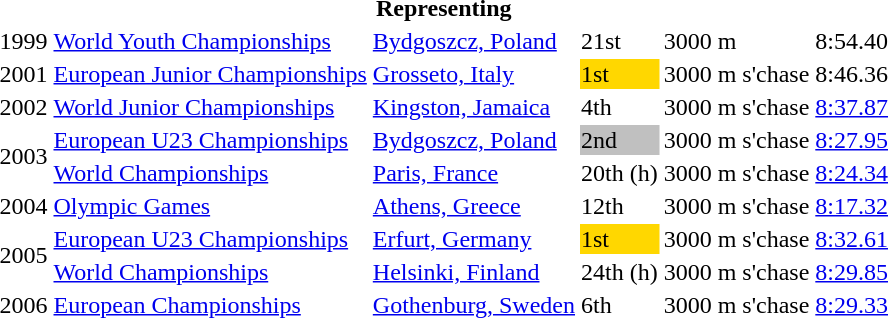<table>
<tr>
<th colspan="6">Representing </th>
</tr>
<tr>
<td>1999</td>
<td><a href='#'>World Youth Championships</a></td>
<td><a href='#'>Bydgoszcz, Poland</a></td>
<td>21st</td>
<td>3000 m</td>
<td>8:54.40</td>
</tr>
<tr>
<td>2001</td>
<td><a href='#'>European Junior Championships</a></td>
<td><a href='#'>Grosseto, Italy</a></td>
<td bgcolor=gold>1st</td>
<td>3000 m s'chase</td>
<td>8:46.36</td>
</tr>
<tr>
<td>2002</td>
<td><a href='#'>World Junior Championships</a></td>
<td><a href='#'>Kingston, Jamaica</a></td>
<td>4th</td>
<td>3000 m s'chase</td>
<td><a href='#'>8:37.87</a></td>
</tr>
<tr>
<td rowspan=2>2003</td>
<td><a href='#'>European U23 Championships</a></td>
<td><a href='#'>Bydgoszcz, Poland</a></td>
<td bgcolor=silver>2nd</td>
<td>3000 m s'chase</td>
<td><a href='#'>8:27.95</a></td>
</tr>
<tr>
<td><a href='#'>World Championships</a></td>
<td><a href='#'>Paris, France</a></td>
<td>20th (h)</td>
<td>3000 m s'chase</td>
<td><a href='#'>8:24.34</a></td>
</tr>
<tr>
<td>2004</td>
<td><a href='#'>Olympic Games</a></td>
<td><a href='#'>Athens, Greece</a></td>
<td>12th</td>
<td>3000 m s'chase</td>
<td><a href='#'>8:17.32</a></td>
</tr>
<tr>
<td rowspan=2>2005</td>
<td><a href='#'>European U23 Championships</a></td>
<td><a href='#'>Erfurt, Germany</a></td>
<td bgcolor=gold>1st</td>
<td>3000 m s'chase</td>
<td><a href='#'>8:32.61</a></td>
</tr>
<tr>
<td><a href='#'>World Championships</a></td>
<td><a href='#'>Helsinki, Finland</a></td>
<td>24th (h)</td>
<td>3000 m s'chase</td>
<td><a href='#'>8:29.85</a></td>
</tr>
<tr>
<td>2006</td>
<td><a href='#'>European Championships</a></td>
<td><a href='#'>Gothenburg, Sweden</a></td>
<td>6th</td>
<td>3000 m s'chase</td>
<td><a href='#'>8:29.33</a></td>
</tr>
</table>
